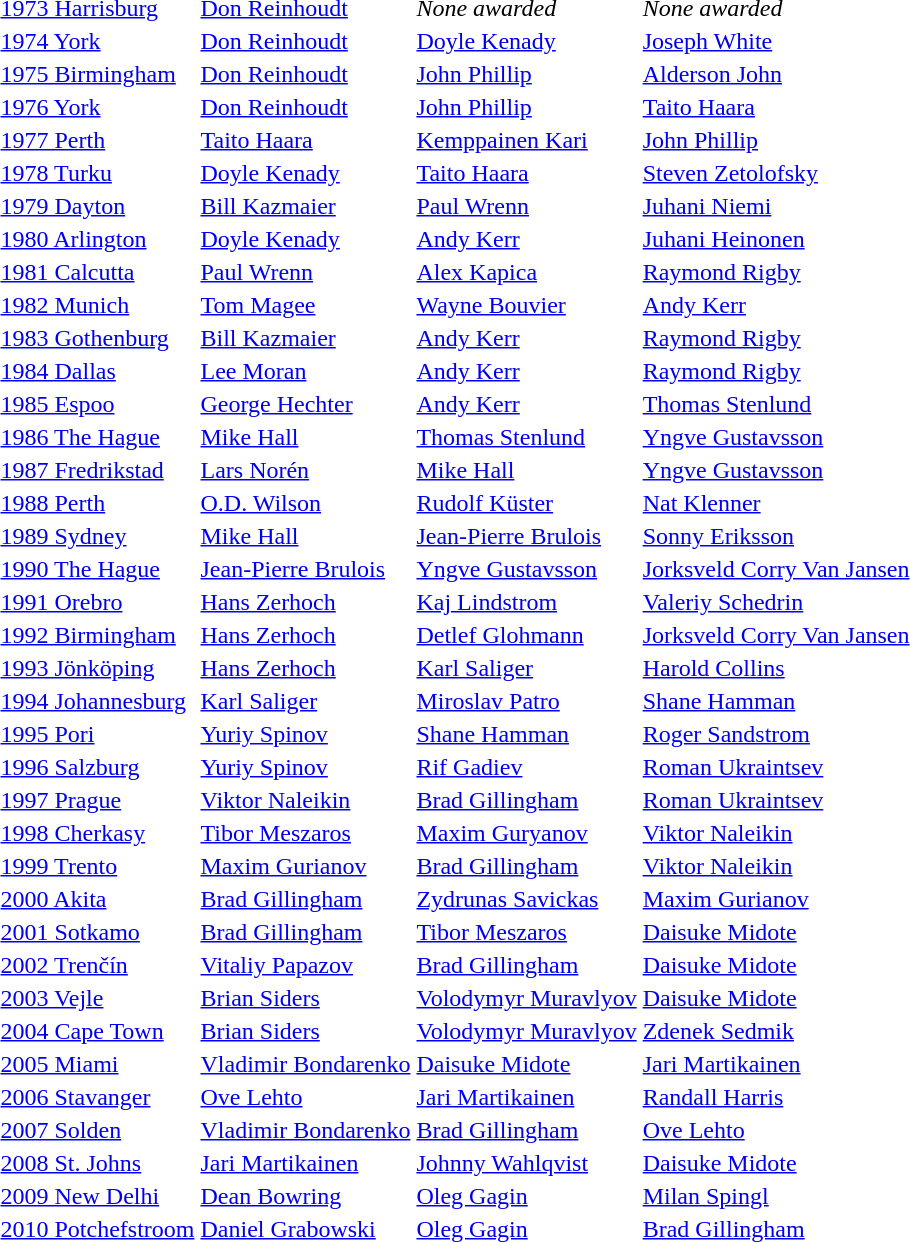<table>
<tr>
<td><a href='#'>1973 Harrisburg</a></td>
<td> <a href='#'>Don Reinhoudt</a></td>
<td colspan=1><em>None awarded</em></td>
<td colspan=1><em>None awarded</em></td>
</tr>
<tr>
<td><a href='#'>1974 York</a></td>
<td> <a href='#'>Don Reinhoudt</a></td>
<td> <a href='#'>Doyle Kenady</a></td>
<td> <a href='#'>Joseph White</a></td>
</tr>
<tr>
<td><a href='#'>1975 Birmingham</a></td>
<td> <a href='#'>Don Reinhoudt</a></td>
<td> <a href='#'>John Phillip</a></td>
<td> <a href='#'>Alderson John</a></td>
</tr>
<tr>
<td><a href='#'>1976 York</a></td>
<td> <a href='#'>Don Reinhoudt</a></td>
<td> <a href='#'>John Phillip</a></td>
<td> <a href='#'>Taito Haara</a></td>
</tr>
<tr>
<td><a href='#'>1977 Perth</a></td>
<td> <a href='#'>Taito Haara</a></td>
<td> <a href='#'>Kemppainen Kari</a></td>
<td> <a href='#'>John Phillip</a></td>
</tr>
<tr>
<td><a href='#'>1978 Turku</a></td>
<td> <a href='#'>Doyle Kenady</a></td>
<td> <a href='#'>Taito Haara</a></td>
<td> <a href='#'>Steven Zetolofsky</a></td>
</tr>
<tr>
<td><a href='#'>1979 Dayton</a></td>
<td> <a href='#'>Bill Kazmaier</a></td>
<td> <a href='#'>Paul Wrenn</a></td>
<td> <a href='#'>Juhani Niemi</a></td>
</tr>
<tr>
<td><a href='#'>1980 Arlington</a></td>
<td> <a href='#'>Doyle Kenady</a></td>
<td> <a href='#'>Andy Kerr</a></td>
<td> <a href='#'>Juhani Heinonen</a></td>
</tr>
<tr>
<td><a href='#'>1981 Calcutta</a></td>
<td> <a href='#'>Paul Wrenn</a></td>
<td> <a href='#'>Alex Kapica</a></td>
<td> <a href='#'>Raymond Rigby</a></td>
</tr>
<tr>
<td><a href='#'>1982 Munich</a></td>
<td> <a href='#'>Tom Magee</a></td>
<td> <a href='#'>Wayne Bouvier</a></td>
<td> <a href='#'>Andy Kerr</a></td>
</tr>
<tr>
<td><a href='#'>1983 Gothenburg</a></td>
<td> <a href='#'>Bill Kazmaier</a></td>
<td> <a href='#'>Andy Kerr</a></td>
<td> <a href='#'>Raymond Rigby</a></td>
</tr>
<tr>
<td><a href='#'>1984 Dallas</a></td>
<td> <a href='#'>Lee Moran</a></td>
<td> <a href='#'>Andy Kerr</a></td>
<td> <a href='#'>Raymond Rigby</a></td>
</tr>
<tr>
<td><a href='#'>1985 Espoo</a></td>
<td> <a href='#'>George Hechter</a></td>
<td> <a href='#'>Andy Kerr</a></td>
<td> <a href='#'>Thomas Stenlund</a></td>
</tr>
<tr>
<td><a href='#'>1986 The Hague</a></td>
<td> <a href='#'>Mike Hall</a></td>
<td> <a href='#'>Thomas Stenlund</a></td>
<td> <a href='#'>Yngve Gustavsson</a></td>
</tr>
<tr>
<td><a href='#'>1987 Fredrikstad</a></td>
<td> <a href='#'>Lars Norén</a></td>
<td> <a href='#'>Mike Hall</a></td>
<td> <a href='#'>Yngve Gustavsson</a></td>
</tr>
<tr>
<td><a href='#'>1988 Perth</a></td>
<td> <a href='#'>O.D. Wilson</a></td>
<td> <a href='#'>Rudolf Küster</a></td>
<td> <a href='#'>Nat Klenner</a></td>
</tr>
<tr>
<td><a href='#'>1989 Sydney</a></td>
<td> <a href='#'>Mike Hall</a></td>
<td> <a href='#'>Jean-Pierre Brulois</a></td>
<td> <a href='#'>Sonny Eriksson</a></td>
</tr>
<tr>
<td><a href='#'>1990 The Hague</a></td>
<td> <a href='#'>Jean-Pierre Brulois</a></td>
<td> <a href='#'>Yngve Gustavsson</a></td>
<td> <a href='#'>Jorksveld Corry Van Jansen</a></td>
</tr>
<tr>
<td><a href='#'>1991 Orebro</a></td>
<td> <a href='#'>Hans Zerhoch</a></td>
<td> <a href='#'>Kaj Lindstrom</a></td>
<td> <a href='#'>Valeriy Schedrin</a></td>
</tr>
<tr>
<td><a href='#'>1992 Birmingham</a></td>
<td> <a href='#'>Hans Zerhoch</a></td>
<td> <a href='#'>Detlef Glohmann</a></td>
<td> <a href='#'>Jorksveld Corry Van Jansen</a></td>
</tr>
<tr>
<td><a href='#'>1993 Jönköping</a></td>
<td> <a href='#'>Hans Zerhoch</a></td>
<td> <a href='#'>Karl Saliger</a></td>
<td> <a href='#'>Harold Collins</a></td>
</tr>
<tr>
<td><a href='#'>1994 Johannesburg</a></td>
<td> <a href='#'>Karl Saliger</a></td>
<td> <a href='#'>Miroslav Patro</a></td>
<td> <a href='#'>Shane Hamman</a></td>
</tr>
<tr>
<td><a href='#'>1995 Pori</a></td>
<td> <a href='#'>Yuriy Spinov</a></td>
<td> <a href='#'>Shane Hamman</a></td>
<td> <a href='#'>Roger Sandstrom</a></td>
</tr>
<tr>
<td><a href='#'>1996 Salzburg</a></td>
<td> <a href='#'>Yuriy Spinov</a></td>
<td> <a href='#'>Rif Gadiev</a></td>
<td> <a href='#'>Roman Ukraintsev</a></td>
</tr>
<tr>
<td><a href='#'>1997 Prague</a></td>
<td> <a href='#'>Viktor Naleikin</a></td>
<td> <a href='#'>Brad Gillingham</a></td>
<td> <a href='#'>Roman Ukraintsev</a></td>
</tr>
<tr>
<td><a href='#'>1998 Cherkasy</a></td>
<td> <a href='#'>Tibor Meszaros</a></td>
<td> <a href='#'>Maxim Guryanov</a></td>
<td> <a href='#'>Viktor Naleikin</a></td>
</tr>
<tr>
<td><a href='#'>1999 Trento</a></td>
<td> <a href='#'>Maxim Gurianov</a></td>
<td> <a href='#'>Brad Gillingham</a></td>
<td> <a href='#'>Viktor Naleikin</a></td>
</tr>
<tr>
<td><a href='#'>2000 Akita</a></td>
<td> <a href='#'>Brad Gillingham</a></td>
<td> <a href='#'>Zydrunas Savickas</a></td>
<td> <a href='#'>Maxim Gurianov</a></td>
</tr>
<tr>
<td><a href='#'>2001 Sotkamo</a></td>
<td> <a href='#'>Brad Gillingham</a></td>
<td> <a href='#'>Tibor Meszaros</a></td>
<td> <a href='#'>Daisuke Midote</a></td>
</tr>
<tr>
<td><a href='#'>2002 Trenčín</a></td>
<td> <a href='#'>Vitaliy Papazov</a></td>
<td> <a href='#'>Brad Gillingham</a></td>
<td> <a href='#'>Daisuke Midote</a></td>
</tr>
<tr>
<td><a href='#'>2003 Vejle</a></td>
<td> <a href='#'>Brian Siders</a></td>
<td> <a href='#'>Volodymyr Muravlyov</a></td>
<td> <a href='#'>Daisuke Midote</a></td>
</tr>
<tr>
<td><a href='#'>2004 Cape Town</a></td>
<td> <a href='#'>Brian Siders</a></td>
<td> <a href='#'>Volodymyr Muravlyov</a></td>
<td> <a href='#'>Zdenek Sedmik</a></td>
</tr>
<tr>
<td><a href='#'>2005 Miami</a></td>
<td> <a href='#'>Vladimir Bondarenko</a></td>
<td> <a href='#'>Daisuke Midote</a></td>
<td> <a href='#'>Jari Martikainen</a></td>
</tr>
<tr>
<td><a href='#'>2006 Stavanger</a></td>
<td> <a href='#'>Ove Lehto</a></td>
<td> <a href='#'>Jari Martikainen</a></td>
<td> <a href='#'>Randall Harris</a></td>
</tr>
<tr>
<td><a href='#'>2007 Solden</a></td>
<td> <a href='#'>Vladimir Bondarenko</a></td>
<td> <a href='#'>Brad Gillingham</a></td>
<td> <a href='#'>Ove Lehto</a></td>
</tr>
<tr>
<td><a href='#'>2008 St. Johns</a></td>
<td> <a href='#'>Jari Martikainen</a></td>
<td> <a href='#'>Johnny Wahlqvist</a></td>
<td> <a href='#'>Daisuke Midote</a></td>
</tr>
<tr>
<td><a href='#'>2009 New Delhi</a></td>
<td> <a href='#'>Dean Bowring</a></td>
<td> <a href='#'>Oleg Gagin</a></td>
<td> <a href='#'>Milan Spingl</a></td>
</tr>
<tr>
<td><a href='#'>2010 Potchefstroom</a></td>
<td> <a href='#'>Daniel Grabowski</a></td>
<td> <a href='#'>Oleg Gagin</a></td>
<td> <a href='#'>Brad Gillingham</a></td>
</tr>
</table>
